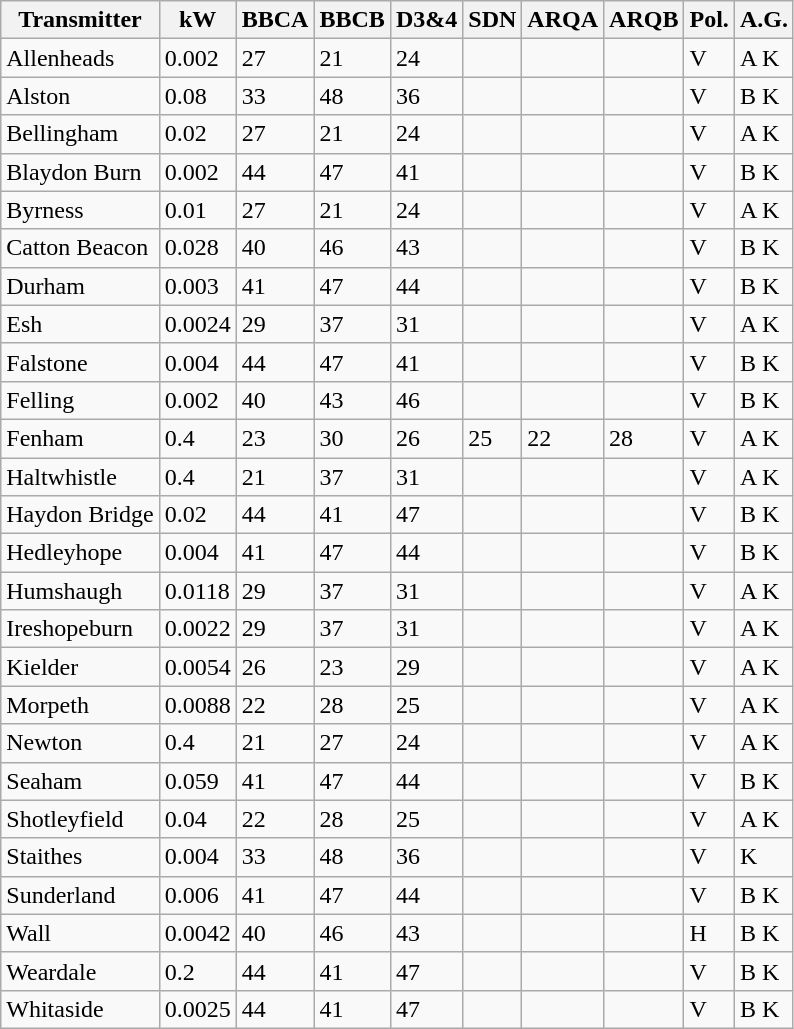<table class="wikitable sortable">
<tr>
<th>Transmitter</th>
<th>kW</th>
<th>BBCA</th>
<th>BBCB</th>
<th>D3&4</th>
<th>SDN</th>
<th>ARQA</th>
<th>ARQB</th>
<th><abbr>Pol.</abbr></th>
<th><abbr>A.G.</abbr></th>
</tr>
<tr>
<td>Allenheads</td>
<td>0.002</td>
<td>27</td>
<td>21</td>
<td>24</td>
<td></td>
<td></td>
<td></td>
<td>V</td>
<td>A K</td>
</tr>
<tr>
<td>Alston</td>
<td>0.08</td>
<td>33</td>
<td>48</td>
<td>36</td>
<td></td>
<td></td>
<td></td>
<td>V</td>
<td>B K</td>
</tr>
<tr>
<td>Bellingham</td>
<td>0.02</td>
<td>27</td>
<td>21</td>
<td>24</td>
<td></td>
<td></td>
<td></td>
<td>V</td>
<td>A K</td>
</tr>
<tr>
<td>Blaydon Burn</td>
<td>0.002</td>
<td>44</td>
<td>47</td>
<td>41</td>
<td></td>
<td></td>
<td></td>
<td>V</td>
<td>B K</td>
</tr>
<tr>
<td>Byrness</td>
<td>0.01</td>
<td>27</td>
<td>21</td>
<td>24</td>
<td></td>
<td></td>
<td></td>
<td>V</td>
<td>A K</td>
</tr>
<tr>
<td>Catton Beacon</td>
<td>0.028</td>
<td>40</td>
<td>46</td>
<td>43</td>
<td></td>
<td></td>
<td></td>
<td>V</td>
<td>B K</td>
</tr>
<tr>
<td>Durham</td>
<td>0.003</td>
<td>41</td>
<td>47</td>
<td>44</td>
<td></td>
<td></td>
<td></td>
<td>V</td>
<td>B K</td>
</tr>
<tr>
<td>Esh</td>
<td>0.0024</td>
<td>29</td>
<td>37</td>
<td>31</td>
<td></td>
<td></td>
<td></td>
<td>V</td>
<td>A K</td>
</tr>
<tr>
<td>Falstone</td>
<td>0.004</td>
<td>44</td>
<td>47</td>
<td>41</td>
<td></td>
<td></td>
<td></td>
<td>V</td>
<td>B K</td>
</tr>
<tr>
<td>Felling</td>
<td>0.002</td>
<td>40</td>
<td>43</td>
<td>46</td>
<td></td>
<td></td>
<td></td>
<td>V</td>
<td>B K</td>
</tr>
<tr>
<td>Fenham</td>
<td>0.4</td>
<td>23</td>
<td>30</td>
<td>26</td>
<td>25</td>
<td>22</td>
<td>28</td>
<td>V</td>
<td>A K</td>
</tr>
<tr>
<td>Haltwhistle</td>
<td>0.4</td>
<td>21</td>
<td>37</td>
<td>31</td>
<td></td>
<td></td>
<td></td>
<td>V</td>
<td>A K</td>
</tr>
<tr>
<td>Haydon Bridge</td>
<td>0.02</td>
<td>44</td>
<td>41</td>
<td>47</td>
<td></td>
<td></td>
<td></td>
<td>V</td>
<td>B K</td>
</tr>
<tr>
<td>Hedleyhope</td>
<td>0.004</td>
<td>41</td>
<td>47</td>
<td>44</td>
<td></td>
<td></td>
<td></td>
<td>V</td>
<td>B K</td>
</tr>
<tr>
<td>Humshaugh</td>
<td>0.0118</td>
<td>29</td>
<td>37</td>
<td>31</td>
<td></td>
<td></td>
<td></td>
<td>V</td>
<td>A K</td>
</tr>
<tr>
<td>Ireshopeburn</td>
<td>0.0022</td>
<td>29</td>
<td>37</td>
<td>31</td>
<td></td>
<td></td>
<td></td>
<td>V</td>
<td>A K</td>
</tr>
<tr>
<td>Kielder</td>
<td>0.0054</td>
<td>26</td>
<td>23</td>
<td>29</td>
<td></td>
<td></td>
<td></td>
<td>V</td>
<td>A K</td>
</tr>
<tr>
<td>Morpeth</td>
<td>0.0088</td>
<td>22</td>
<td>28</td>
<td>25</td>
<td></td>
<td></td>
<td></td>
<td>V</td>
<td>A K</td>
</tr>
<tr>
<td>Newton</td>
<td>0.4</td>
<td>21</td>
<td>27</td>
<td>24</td>
<td></td>
<td></td>
<td></td>
<td>V</td>
<td>A K</td>
</tr>
<tr>
<td>Seaham</td>
<td>0.059</td>
<td>41</td>
<td>47</td>
<td>44</td>
<td></td>
<td></td>
<td></td>
<td>V</td>
<td>B K</td>
</tr>
<tr>
<td>Shotleyfield</td>
<td>0.04</td>
<td>22</td>
<td>28</td>
<td>25</td>
<td></td>
<td></td>
<td></td>
<td>V</td>
<td>A K</td>
</tr>
<tr>
<td>Staithes</td>
<td>0.004</td>
<td>33</td>
<td>48</td>
<td>36</td>
<td></td>
<td></td>
<td></td>
<td>V</td>
<td>K</td>
</tr>
<tr>
<td>Sunderland</td>
<td>0.006</td>
<td>41</td>
<td>47</td>
<td>44</td>
<td></td>
<td></td>
<td></td>
<td>V</td>
<td>B K</td>
</tr>
<tr>
<td>Wall</td>
<td>0.0042</td>
<td>40</td>
<td>46</td>
<td>43</td>
<td></td>
<td></td>
<td></td>
<td>H</td>
<td>B K</td>
</tr>
<tr>
<td>Weardale</td>
<td>0.2</td>
<td>44</td>
<td>41</td>
<td>47</td>
<td></td>
<td></td>
<td></td>
<td>V</td>
<td>B K</td>
</tr>
<tr>
<td>Whitaside</td>
<td>0.0025</td>
<td>44</td>
<td>41</td>
<td>47</td>
<td></td>
<td></td>
<td></td>
<td>V</td>
<td>B K</td>
</tr>
</table>
